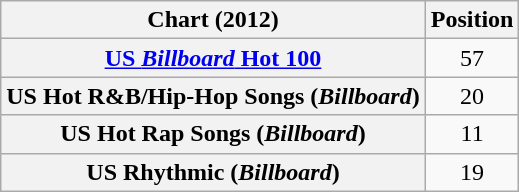<table class="wikitable plainrowheaders sortable">
<tr>
<th scope="col">Chart (2012)</th>
<th scope="col">Position</th>
</tr>
<tr>
<th scope="row"><a href='#'>US <em>Billboard</em> Hot 100</a></th>
<td style="text-align:center;">57</td>
</tr>
<tr>
<th scope="row">US Hot R&B/Hip-Hop Songs (<em>Billboard</em>)</th>
<td style="text-align:center;">20</td>
</tr>
<tr>
<th scope="row">US Hot Rap Songs (<em>Billboard</em>)</th>
<td style="text-align:center;">11</td>
</tr>
<tr>
<th scope="row">US Rhythmic (<em>Billboard</em>)</th>
<td style="text-align:center;">19</td>
</tr>
</table>
